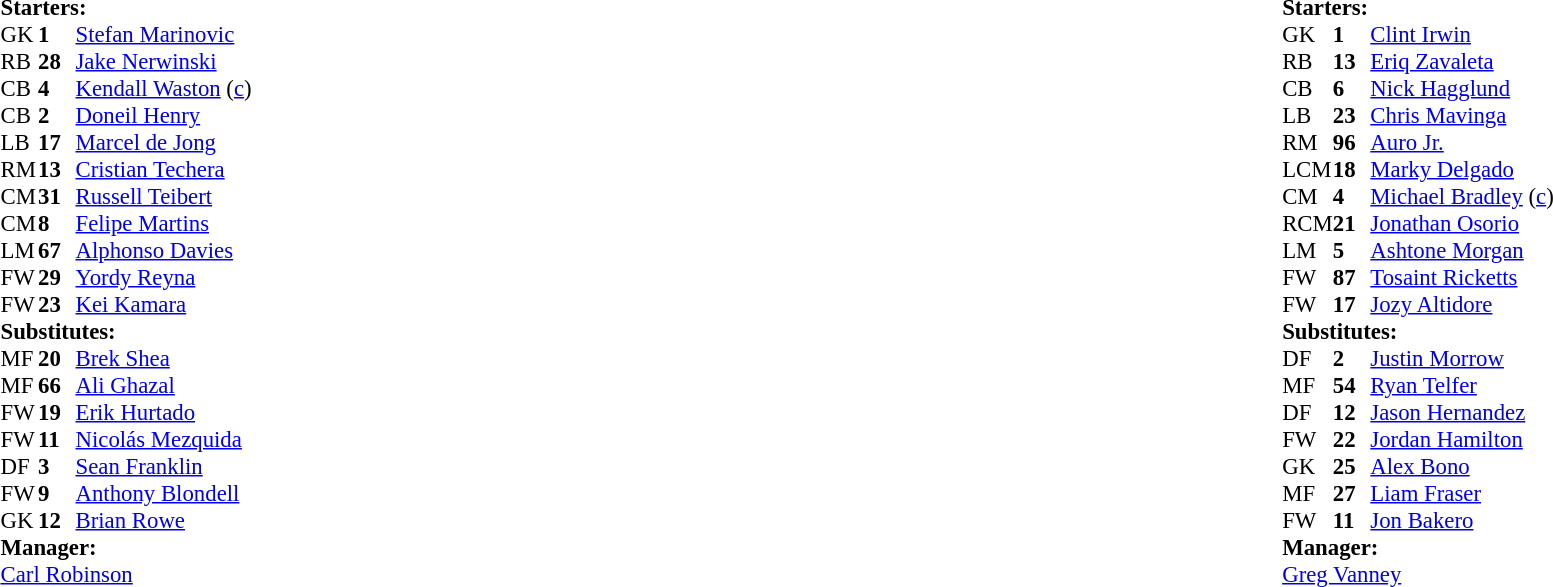<table style="width:100%;">
<tr>
<td style="vertical-align:top; width:40%;"><br><table style="font-size: 95%" cellspacing="0" cellpadding="0">
<tr>
<td colspan="4"><strong>Starters:</strong></td>
</tr>
<tr>
<th width=25></th>
<th width=25></th>
</tr>
<tr>
<td>GK</td>
<td><strong>1</strong></td>
<td> <a href='#'>Stefan Marinovic</a></td>
</tr>
<tr>
<td>RB</td>
<td><strong>28</strong></td>
<td> <a href='#'>Jake Nerwinski</a></td>
</tr>
<tr>
<td>CB</td>
<td><strong>4</strong></td>
<td> <a href='#'>Kendall Waston</a> (<a href='#'>c</a>)</td>
</tr>
<tr>
<td>CB</td>
<td><strong>2</strong></td>
<td> <a href='#'>Doneil Henry</a></td>
</tr>
<tr>
<td>LB</td>
<td><strong>17</strong></td>
<td> <a href='#'>Marcel de Jong</a></td>
</tr>
<tr>
<td>RM</td>
<td><strong>13</strong></td>
<td> <a href='#'>Cristian Techera</a></td>
<td></td>
</tr>
<tr>
<td>CM</td>
<td><strong>31</strong></td>
<td> <a href='#'>Russell Teibert</a></td>
</tr>
<tr>
<td>CM</td>
<td><strong>8</strong></td>
<td> <a href='#'>Felipe Martins</a></td>
<td></td>
</tr>
<tr>
<td>LM</td>
<td><strong>67</strong></td>
<td> <a href='#'>Alphonso Davies</a></td>
<td></td>
</tr>
<tr>
<td>FW</td>
<td><strong>29</strong></td>
<td> <a href='#'>Yordy Reyna</a></td>
</tr>
<tr>
<td>FW</td>
<td><strong>23</strong></td>
<td> <a href='#'>Kei Kamara</a></td>
<td></td>
</tr>
<tr>
<td colspan="3"><strong>Substitutes:</strong></td>
</tr>
<tr>
<td>MF</td>
<td><strong>20</strong></td>
<td> <a href='#'>Brek Shea</a></td>
<td></td>
</tr>
<tr>
<td>MF</td>
<td><strong>66</strong></td>
<td> <a href='#'>Ali Ghazal</a></td>
<td></td>
</tr>
<tr>
<td>FW</td>
<td><strong>19</strong></td>
<td> <a href='#'>Erik Hurtado</a></td>
<td></td>
</tr>
<tr>
<td>FW</td>
<td><strong>11</strong></td>
<td> <a href='#'>Nicolás Mezquida</a></td>
</tr>
<tr>
<td>DF</td>
<td><strong>3</strong></td>
<td> <a href='#'>Sean Franklin</a></td>
</tr>
<tr>
<td>FW</td>
<td><strong>9</strong></td>
<td> <a href='#'>Anthony Blondell</a></td>
</tr>
<tr>
<td>GK</td>
<td><strong>12</strong></td>
<td> <a href='#'>Brian Rowe</a></td>
</tr>
<tr>
<td colspan="3"><strong>Manager:</strong><br> <a href='#'>Carl Robinson</a></td>
</tr>
<tr>
<td colspan=4></td>
</tr>
</table>
</td>
<td valign="top"></td>
<td style="vertical-align:top; width:50%;"><br><table cellspacing="0" cellpadding="0" style="font-size:95%; margin:auto;">
<tr>
<td colspan="4"><strong>Starters:</strong></td>
</tr>
<tr>
<th width=25></th>
<th width=25></th>
</tr>
<tr>
<td>GK</td>
<td><strong>1</strong></td>
<td> <a href='#'>Clint Irwin</a></td>
</tr>
<tr>
<td>RB</td>
<td><strong>13</strong></td>
<td> <a href='#'>Eriq Zavaleta</a></td>
</tr>
<tr>
<td>CB</td>
<td><strong>6</strong></td>
<td> <a href='#'>Nick Hagglund</a></td>
</tr>
<tr>
<td>LB</td>
<td><strong>23</strong></td>
<td> <a href='#'>Chris Mavinga</a></td>
<td></td>
<td></td>
</tr>
<tr>
<td>RM</td>
<td><strong>96</strong></td>
<td> <a href='#'>Auro Jr.</a></td>
<td></td>
<td></td>
</tr>
<tr>
<td>LCM</td>
<td><strong>18</strong></td>
<td> <a href='#'>Marky Delgado</a></td>
</tr>
<tr>
<td>CM</td>
<td><strong>4</strong></td>
<td> <a href='#'>Michael Bradley</a> (<a href='#'>c</a>)</td>
</tr>
<tr>
<td>RCM</td>
<td><strong>21</strong></td>
<td> <a href='#'>Jonathan Osorio</a></td>
</tr>
<tr>
<td>LM</td>
<td><strong>5</strong></td>
<td> <a href='#'>Ashtone Morgan</a></td>
<td></td>
<td></td>
</tr>
<tr>
<td>FW</td>
<td><strong>87</strong></td>
<td> <a href='#'>Tosaint Ricketts</a></td>
</tr>
<tr>
<td>FW</td>
<td><strong>17</strong></td>
<td> <a href='#'>Jozy Altidore</a></td>
</tr>
<tr>
<td colspan="3"><strong>Substitutes:</strong></td>
</tr>
<tr>
<td>DF</td>
<td><strong>2</strong></td>
<td> <a href='#'>Justin Morrow</a></td>
<td></td>
<td></td>
</tr>
<tr>
<td>MF</td>
<td><strong>54</strong></td>
<td> <a href='#'>Ryan Telfer</a></td>
<td></td>
<td></td>
</tr>
<tr>
<td>DF</td>
<td><strong>12</strong></td>
<td> <a href='#'>Jason Hernandez</a></td>
<td></td>
<td></td>
</tr>
<tr>
<td>FW</td>
<td><strong>22</strong></td>
<td> <a href='#'>Jordan Hamilton</a></td>
</tr>
<tr>
<td>GK</td>
<td><strong>25</strong></td>
<td> <a href='#'>Alex Bono</a></td>
</tr>
<tr>
<td>MF</td>
<td><strong>27</strong></td>
<td> <a href='#'>Liam Fraser</a></td>
</tr>
<tr>
<td>FW</td>
<td><strong>11</strong></td>
<td> <a href='#'>Jon Bakero</a></td>
</tr>
<tr>
<td colspan=3><strong>Manager:</strong><br> <a href='#'>Greg Vanney</a></td>
</tr>
<tr>
<td colspan=4></td>
</tr>
</table>
</td>
</tr>
</table>
